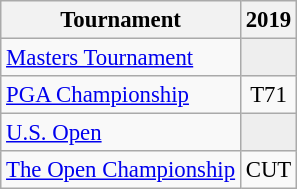<table class="wikitable" style="font-size:95%;text-align:center;">
<tr>
<th>Tournament</th>
<th>2019</th>
</tr>
<tr>
<td align=left><a href='#'>Masters Tournament</a></td>
<td style="background:#eeeeee;"></td>
</tr>
<tr>
<td align=left><a href='#'>PGA Championship</a></td>
<td>T71</td>
</tr>
<tr>
<td align=left><a href='#'>U.S. Open</a></td>
<td style="background:#eeeeee;"></td>
</tr>
<tr>
<td align=left><a href='#'>The Open Championship</a></td>
<td>CUT</td>
</tr>
</table>
